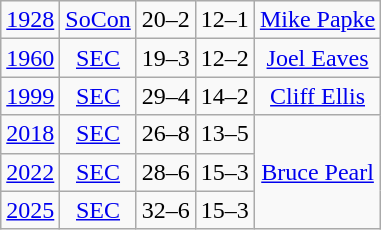<table class="wikitable">
<tr align="center">
<td><a href='#'>1928</a></td>
<td><a href='#'>SoCon</a></td>
<td>20–2</td>
<td>12–1</td>
<td><a href='#'>Mike Papke</a></td>
</tr>
<tr align="center">
<td><a href='#'>1960</a></td>
<td><a href='#'>SEC</a></td>
<td>19–3</td>
<td>12–2</td>
<td><a href='#'>Joel Eaves</a></td>
</tr>
<tr align="center">
<td><a href='#'>1999</a></td>
<td><a href='#'>SEC</a></td>
<td>29–4</td>
<td>14–2</td>
<td><a href='#'>Cliff Ellis</a></td>
</tr>
<tr align="center">
<td><a href='#'>2018</a></td>
<td><a href='#'>SEC</a></td>
<td>26–8</td>
<td>13–5</td>
<td rowspan=3><a href='#'>Bruce Pearl</a></td>
</tr>
<tr align="center">
<td><a href='#'>2022</a></td>
<td><a href='#'>SEC</a></td>
<td>28–6</td>
<td>15–3</td>
</tr>
<tr align="center">
<td><a href='#'>2025</a></td>
<td><a href='#'>SEC</a></td>
<td>32–6</td>
<td>15–3</td>
</tr>
</table>
